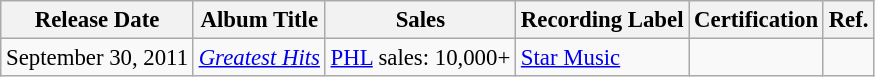<table class="wikitable" style="font-size: 95%;">
<tr>
<th>Release Date</th>
<th>Album Title</th>
<th>Sales</th>
<th>Recording Label</th>
<th>Certification</th>
<th>Ref.</th>
</tr>
<tr>
<td>September 30, 2011</td>
<td><em><a href='#'>Greatest Hits</a></em></td>
<td><a href='#'>PHL</a> sales: 10,000+</td>
<td><a href='#'>Star Music</a></td>
<td></td>
<td></td>
</tr>
</table>
